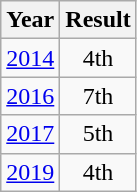<table class="wikitable" style="text-align:center">
<tr>
<th>Year</th>
<th>Result</th>
</tr>
<tr>
<td><a href='#'>2014</a></td>
<td>4th</td>
</tr>
<tr>
<td><a href='#'>2016</a></td>
<td>7th</td>
</tr>
<tr>
<td><a href='#'>2017</a></td>
<td>5th</td>
</tr>
<tr>
<td><a href='#'>2019</a></td>
<td>4th</td>
</tr>
</table>
